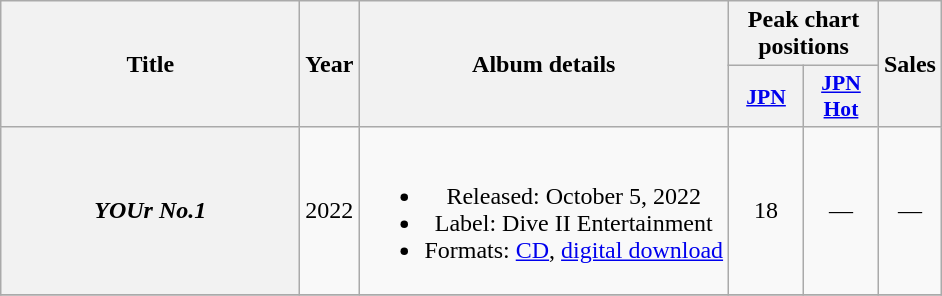<table class="wikitable plainrowheaders" style="text-align:center;">
<tr>
<th scope="col" rowspan="2" style="width:12em;">Title</th>
<th scope="col" rowspan="2">Year</th>
<th scope="col" rowspan="2">Album details</th>
<th scope="col" colspan="2">Peak chart positions</th>
<th scope="col" rowspan="2">Sales</th>
</tr>
<tr>
<th scope="col" style="width:3em;font-size:90%;"><a href='#'>JPN</a><br></th>
<th scope="col" style="width:3em;font-size:90%;"><a href='#'>JPN<br>Hot</a></th>
</tr>
<tr>
<th scope="row"><em>YOUr No.1</em></th>
<td>2022</td>
<td><br><ul><li>Released: October 5, 2022</li><li>Label: Dive II Entertainment</li><li>Formats: <a href='#'>CD</a>, <a href='#'>digital download</a></li></ul></td>
<td>18</td>
<td>—</td>
<td>—</td>
</tr>
<tr>
</tr>
</table>
